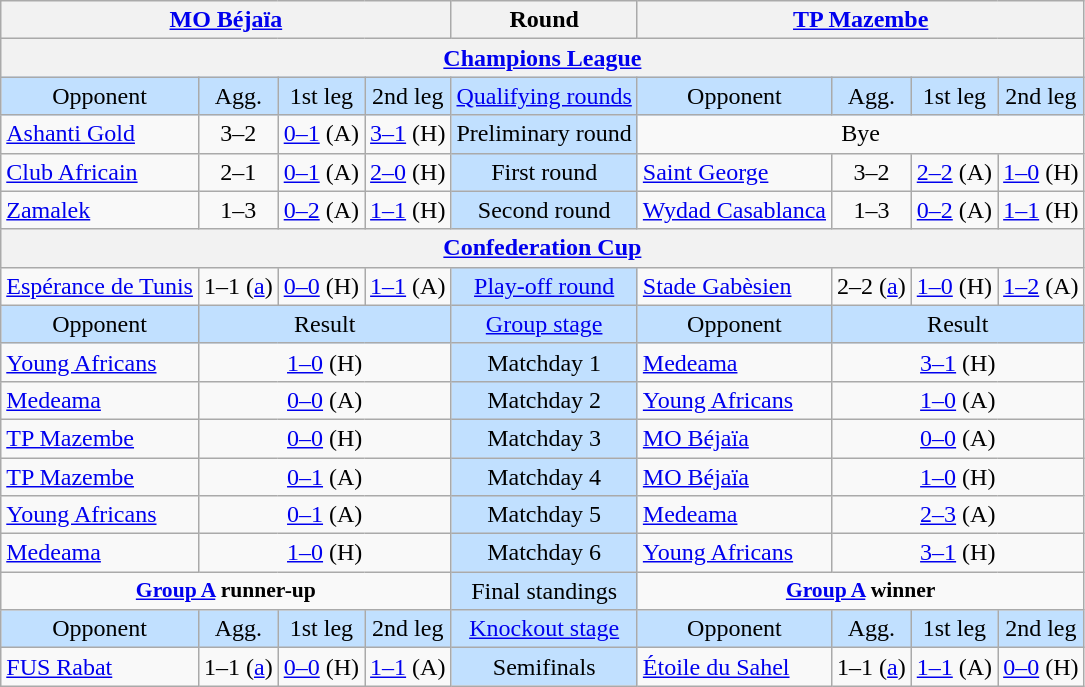<table class="wikitable" style="text-align: center;">
<tr>
<th colspan=4> <a href='#'>MO Béjaïa</a></th>
<th>Round</th>
<th colspan=4> <a href='#'>TP Mazembe</a></th>
</tr>
<tr>
<th colspan=9><a href='#'>Champions League</a></th>
</tr>
<tr bgcolor=#c1e0ff>
<td>Opponent</td>
<td>Agg.</td>
<td>1st leg</td>
<td>2nd leg</td>
<td><a href='#'>Qualifying rounds</a></td>
<td>Opponent</td>
<td>Agg.</td>
<td>1st leg</td>
<td>2nd leg</td>
</tr>
<tr>
<td align=left> <a href='#'>Ashanti Gold</a></td>
<td>3–2</td>
<td><a href='#'>0–1</a> (A)</td>
<td><a href='#'>3–1</a> (H)</td>
<td bgcolor=#c1e0ff>Preliminary round</td>
<td colspan=4>Bye</td>
</tr>
<tr>
<td align=left> <a href='#'>Club Africain</a></td>
<td>2–1</td>
<td><a href='#'>0–1</a> (A)</td>
<td><a href='#'>2–0</a> (H)</td>
<td bgcolor=#c1e0ff>First round</td>
<td align=left> <a href='#'>Saint George</a></td>
<td>3–2</td>
<td><a href='#'>2–2</a> (A)</td>
<td><a href='#'>1–0</a> (H)</td>
</tr>
<tr>
<td align=left> <a href='#'>Zamalek</a></td>
<td>1–3</td>
<td><a href='#'>0–2</a> (A)</td>
<td><a href='#'>1–1</a> (H)</td>
<td bgcolor=#c1e0ff>Second round</td>
<td align=left> <a href='#'>Wydad Casablanca</a></td>
<td>1–3</td>
<td><a href='#'>0–2</a> (A)</td>
<td><a href='#'>1–1</a> (H)</td>
</tr>
<tr>
<th colspan=9><a href='#'>Confederation Cup</a></th>
</tr>
<tr>
<td align=left> <a href='#'>Espérance de Tunis</a></td>
<td>1–1 (<a href='#'>a</a>)</td>
<td><a href='#'>0–0</a> (H)</td>
<td><a href='#'>1–1</a> (A)</td>
<td bgcolor=#c1e0ff><a href='#'>Play-off round</a></td>
<td align=left> <a href='#'>Stade Gabèsien</a></td>
<td>2–2 (<a href='#'>a</a>)</td>
<td><a href='#'>1–0</a> (H)</td>
<td><a href='#'>1–2</a> (A)</td>
</tr>
<tr bgcolor=#c1e0ff>
<td>Opponent</td>
<td colspan=3>Result</td>
<td><a href='#'>Group stage</a></td>
<td>Opponent</td>
<td colspan=3>Result</td>
</tr>
<tr>
<td align=left> <a href='#'>Young Africans</a></td>
<td colspan=3><a href='#'>1–0</a> (H)</td>
<td bgcolor=#c1e0ff>Matchday 1</td>
<td align=left> <a href='#'>Medeama</a></td>
<td colspan=3><a href='#'>3–1</a> (H)</td>
</tr>
<tr>
<td align=left> <a href='#'>Medeama</a></td>
<td colspan=3><a href='#'>0–0</a> (A)</td>
<td bgcolor=#c1e0ff>Matchday 2</td>
<td align=left> <a href='#'>Young Africans</a></td>
<td colspan=3><a href='#'>1–0</a> (A)</td>
</tr>
<tr>
<td align=left> <a href='#'>TP Mazembe</a></td>
<td colspan=3><a href='#'>0–0</a> (H)</td>
<td bgcolor=#c1e0ff>Matchday 3</td>
<td align=left> <a href='#'>MO Béjaïa</a></td>
<td colspan=3><a href='#'>0–0</a> (A)</td>
</tr>
<tr>
<td align=left> <a href='#'>TP Mazembe</a></td>
<td colspan=3><a href='#'>0–1</a> (A)</td>
<td bgcolor=#c1e0ff>Matchday 4</td>
<td align=left> <a href='#'>MO Béjaïa</a></td>
<td colspan=3><a href='#'>1–0</a> (H)</td>
</tr>
<tr>
<td align=left> <a href='#'>Young Africans</a></td>
<td colspan=3><a href='#'>0–1</a> (A)</td>
<td bgcolor=#c1e0ff>Matchday 5</td>
<td align=left> <a href='#'>Medeama</a></td>
<td colspan=3><a href='#'>2–3</a> (A)</td>
</tr>
<tr>
<td align=left> <a href='#'>Medeama</a></td>
<td colspan=3><a href='#'>1–0</a> (H)</td>
<td bgcolor=#c1e0ff>Matchday 6</td>
<td align=left> <a href='#'>Young Africans</a></td>
<td colspan=3><a href='#'>3–1</a> (H)</td>
</tr>
<tr>
<td colspan=4 align=center valign=top style="font-size:90%"><strong><a href='#'>Group A</a> runner-up</strong><br></td>
<td bgcolor=#c1e0ff>Final standings</td>
<td colspan=4 align=center valign=top style="font-size:90%"><strong><a href='#'>Group A</a> winner</strong><br></td>
</tr>
<tr bgcolor=#c1e0ff>
<td>Opponent</td>
<td>Agg.</td>
<td>1st leg</td>
<td>2nd leg</td>
<td><a href='#'>Knockout stage</a></td>
<td>Opponent</td>
<td>Agg.</td>
<td>1st leg</td>
<td>2nd leg</td>
</tr>
<tr>
<td align=left> <a href='#'>FUS Rabat</a></td>
<td>1–1 (<a href='#'>a</a>)</td>
<td><a href='#'>0–0</a> (H)</td>
<td><a href='#'>1–1</a> (A)</td>
<td bgcolor=#c1e0ff>Semifinals</td>
<td align=left> <a href='#'>Étoile du Sahel</a></td>
<td>1–1 (<a href='#'>a</a>)</td>
<td><a href='#'>1–1</a> (A)</td>
<td><a href='#'>0–0</a> (H)</td>
</tr>
</table>
